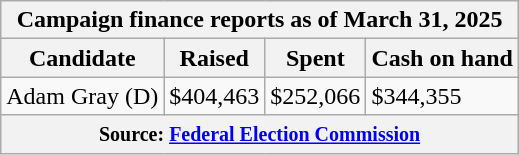<table class="wikitable sortable">
<tr>
<th colspan=4>Campaign finance reports as of March 31, 2025</th>
</tr>
<tr style="text-align:center;">
<th>Candidate</th>
<th>Raised</th>
<th>Spent</th>
<th>Cash on hand</th>
</tr>
<tr>
<td>Adam Gray (D)</td>
<td>$404,463</td>
<td>$252,066</td>
<td>$344,355</td>
</tr>
<tr>
<th colspan="4"><small>Source: <a href='#'>Federal Election Commission</a></small></th>
</tr>
</table>
